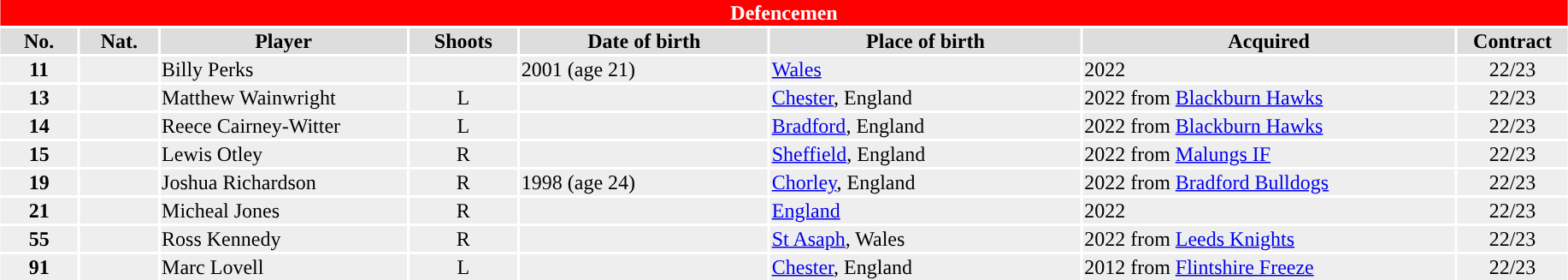<table class="toccolours"  style="width:97%; clear:both; margin:1.5em auto; text-align:center;">
<tr style="background:#ddd;">
<th colspan="11" style="background:red; color:white;”">Defencemen</th>
</tr>
<tr style="background:#ddd;">
<th width=5%>No.</th>
<th width=5%>Nat.</th>
<th !width=22%>Player</th>
<th width=7%>Shoots</th>
<th width=16%>Date of birth</th>
<th width=20%>Place of birth</th>
<th width=24%>Acquired</th>
<td><strong>Contract</strong></td>
</tr>
<tr style="background:#eee;">
<td><strong>11</strong></td>
<td></td>
<td align=left>Billy Perks</td>
<td></td>
<td align=left>2001 (age 21)</td>
<td align=left><a href='#'>Wales</a></td>
<td align=left>2022</td>
<td>22/23</td>
</tr>
<tr style="background:#eee;">
<td><strong>13</strong></td>
<td></td>
<td align=left>Matthew Wainwright</td>
<td>L</td>
<td align=left></td>
<td align=left><a href='#'>Chester</a>, England</td>
<td align=left>2022 from <a href='#'>Blackburn Hawks</a></td>
<td>22/23</td>
</tr>
<tr style="background:#eee;">
<td><strong>14</strong></td>
<td></td>
<td align=left>Reece Cairney-Witter</td>
<td>L</td>
<td align=left></td>
<td align=left><a href='#'>Bradford</a>, England</td>
<td align=left>2022 from <a href='#'>Blackburn Hawks</a></td>
<td>22/23</td>
</tr>
<tr style="background:#eee;">
<td><strong>15</strong></td>
<td></td>
<td align=left>Lewis Otley</td>
<td>R</td>
<td align=left></td>
<td align=left><a href='#'>Sheffield</a>, England</td>
<td align=left>2022 from <a href='#'>Malungs IF</a></td>
<td>22/23</td>
</tr>
<tr style="background:#eee;">
<td><strong>19</strong></td>
<td></td>
<td align=left>Joshua Richardson</td>
<td>R</td>
<td align=left>1998 (age 24)</td>
<td align=left><a href='#'>Chorley</a>, England</td>
<td align=left>2022 from <a href='#'>Bradford Bulldogs</a></td>
<td>22/23</td>
</tr>
<tr style="background:#eee;">
<td><strong>21</strong></td>
<td></td>
<td align=left>Micheal Jones</td>
<td>R</td>
<td align=left></td>
<td align=left><a href='#'>England</a></td>
<td align=left>2022</td>
<td>22/23</td>
</tr>
<tr style="background:#eee;">
<td><strong>55</strong></td>
<td></td>
<td align=left>Ross Kennedy</td>
<td>R</td>
<td align=left></td>
<td align=left><a href='#'>St Asaph</a>, Wales</td>
<td align=left>2022 from <a href='#'>Leeds Knights</a></td>
<td>22/23</td>
</tr>
<tr style="background:#eee;">
<td><strong>91</strong></td>
<td></td>
<td align=left>Marc Lovell</td>
<td>L</td>
<td align=left></td>
<td align=left><a href='#'>Chester</a>, England</td>
<td align=left>2012 from <a href='#'>Flintshire Freeze</a></td>
<td>22/23</td>
</tr>
</table>
